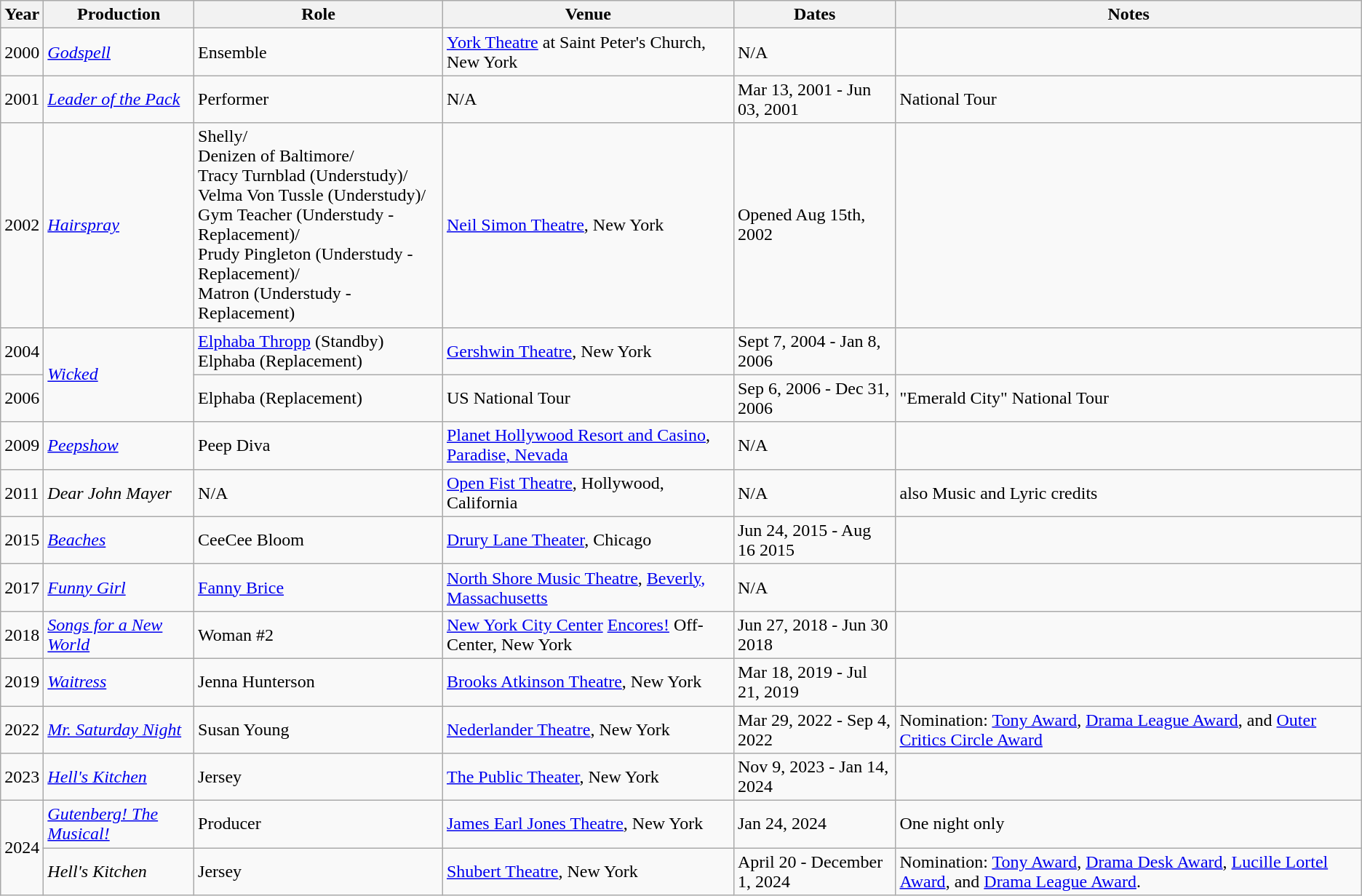<table class="wikitable sortable">
<tr>
<th>Year</th>
<th>Production</th>
<th>Role</th>
<th>Venue</th>
<th>Dates</th>
<th>Notes</th>
</tr>
<tr>
<td>2000</td>
<td><em><a href='#'>Godspell</a></em></td>
<td>Ensemble</td>
<td><a href='#'>York Theatre</a> at Saint Peter's Church, New York</td>
<td>N/A</td>
<td></td>
</tr>
<tr>
<td>2001</td>
<td><em><a href='#'>Leader of the Pack</a></em></td>
<td>Performer</td>
<td>N/A</td>
<td>Mar 13, 2001 - Jun 03, 2001</td>
<td>National Tour</td>
</tr>
<tr>
<td>2002</td>
<td><em><a href='#'>Hairspray</a></em></td>
<td>Shelly/<br>Denizen of Baltimore/<br>Tracy Turnblad (Understudy)/<br>Velma Von Tussle (Understudy)/<br>Gym Teacher (Understudy - Replacement)/<br>Prudy Pingleton (Understudy - Replacement)/<br>Matron (Understudy - Replacement)</td>
<td><a href='#'>Neil Simon Theatre</a>, New York</td>
<td>Opened Aug 15th, 2002</td>
<td></td>
</tr>
<tr>
<td>2004</td>
<td rowspan="2"><em><a href='#'>Wicked</a></em></td>
<td><a href='#'>Elphaba Thropp</a> (Standby) <br>Elphaba (Replacement)</td>
<td><a href='#'>Gershwin Theatre</a>, New York</td>
<td>Sept 7, 2004 - Jan 8, 2006</td>
<td></td>
</tr>
<tr>
<td>2006</td>
<td>Elphaba (Replacement)</td>
<td>US National Tour</td>
<td>Sep 6, 2006 - Dec 31, 2006</td>
<td>"Emerald City" National Tour</td>
</tr>
<tr>
<td>2009</td>
<td><em><a href='#'>Peepshow</a></em></td>
<td>Peep Diva</td>
<td><a href='#'>Planet Hollywood Resort and Casino</a>, <a href='#'>Paradise, Nevada</a></td>
<td>N/A</td>
<td></td>
</tr>
<tr>
<td>2011</td>
<td><em>Dear John Mayer</em></td>
<td>N/A</td>
<td><a href='#'>Open Fist Theatre</a>, Hollywood, California</td>
<td>N/A</td>
<td>also Music and Lyric credits</td>
</tr>
<tr>
<td>2015</td>
<td><em><a href='#'>Beaches</a></em></td>
<td>CeeCee Bloom</td>
<td><a href='#'>Drury Lane Theater</a>, Chicago</td>
<td>Jun 24, 2015 - Aug 16 2015</td>
<td></td>
</tr>
<tr>
<td>2017</td>
<td><em><a href='#'>Funny Girl</a></em></td>
<td><a href='#'>Fanny Brice</a></td>
<td><a href='#'>North Shore Music Theatre</a>, <a href='#'>Beverly, Massachusetts</a></td>
<td>N/A</td>
<td></td>
</tr>
<tr>
<td>2018</td>
<td><em><a href='#'>Songs for a New World</a></em></td>
<td>Woman #2</td>
<td><a href='#'>New York City Center</a> <a href='#'>Encores!</a> Off-Center, New York</td>
<td>Jun 27, 2018 - Jun 30 2018</td>
<td></td>
</tr>
<tr>
<td>2019</td>
<td><em><a href='#'>Waitress</a></em></td>
<td>Jenna Hunterson</td>
<td><a href='#'>Brooks Atkinson Theatre</a>, New York</td>
<td>Mar 18, 2019 - Jul 21, 2019</td>
<td></td>
</tr>
<tr>
<td>2022</td>
<td><em><a href='#'>Mr. Saturday Night</a></em></td>
<td>Susan Young</td>
<td><a href='#'>Nederlander Theatre</a>, New York</td>
<td>Mar 29, 2022 - Sep 4, 2022</td>
<td>Nomination: <a href='#'>Tony Award</a>, <a href='#'>Drama League Award</a>, and <a href='#'>Outer Critics Circle Award</a></td>
</tr>
<tr>
<td>2023</td>
<td><em><a href='#'>Hell's Kitchen</a></em></td>
<td>Jersey</td>
<td><a href='#'>The Public Theater</a>, New York</td>
<td>Nov 9, 2023 - Jan 14, 2024</td>
<td></td>
</tr>
<tr>
<td rowspan="2">2024</td>
<td><em><a href='#'>Gutenberg! The Musical!</a></em></td>
<td>Producer</td>
<td><a href='#'>James Earl Jones Theatre</a>, New York</td>
<td>Jan 24, 2024</td>
<td>One night only</td>
</tr>
<tr>
<td><em>Hell's Kitchen</em></td>
<td>Jersey</td>
<td><a href='#'>Shubert Theatre</a>, New York</td>
<td>April 20 - December 1, 2024</td>
<td>Nomination: <a href='#'>Tony Award</a>, <a href='#'>Drama Desk Award</a>, <a href='#'>Lucille Lortel Award</a>, and <a href='#'>Drama League Award</a>.</td>
</tr>
</table>
